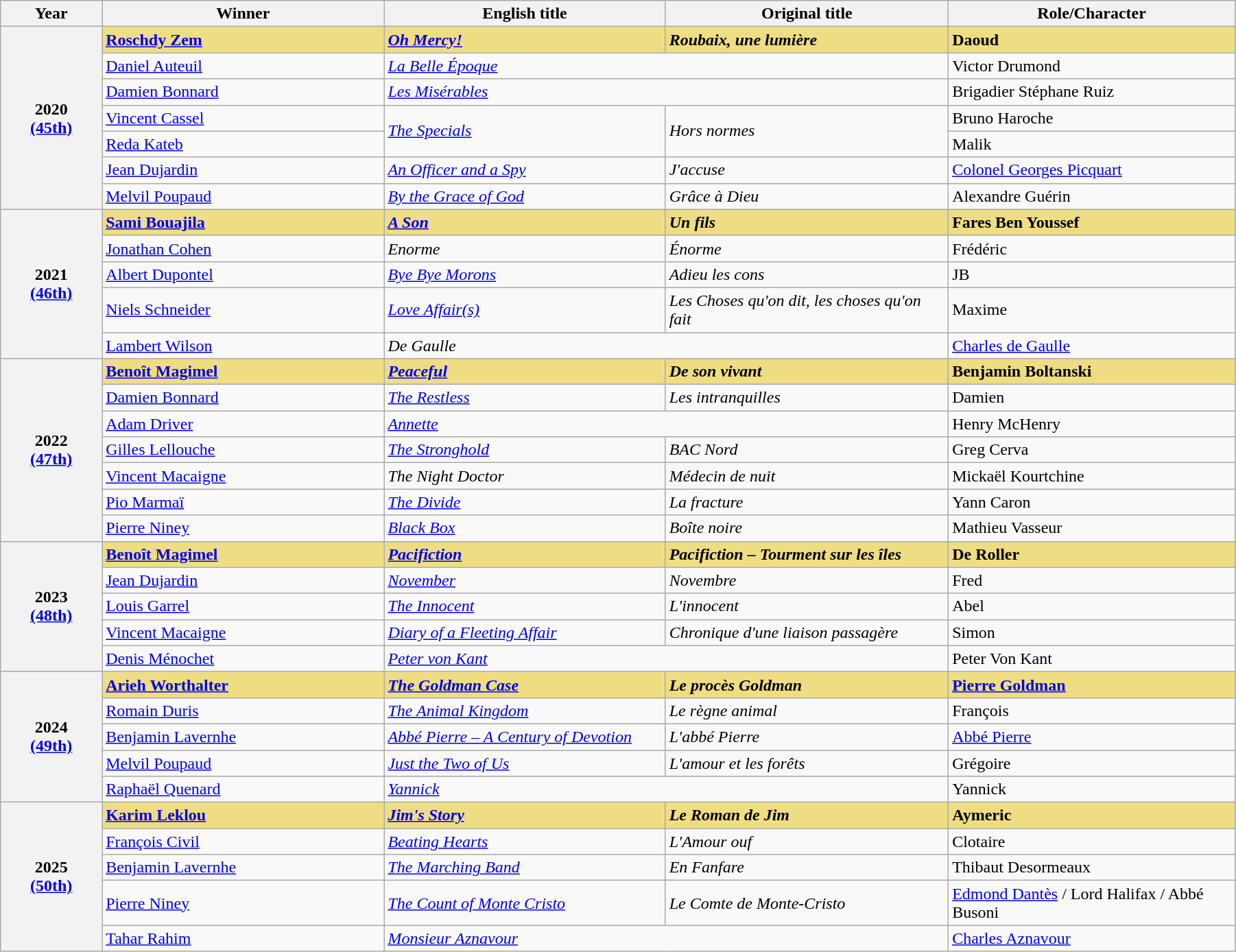<table class="wikitable" width="95%" cellpadding="5">
<tr>
<th width="100">Year</th>
<th width="300">Winner</th>
<th width="300">English title</th>
<th width="300">Original title</th>
<th width="300">Role/Character</th>
</tr>
<tr>
<th rowspan="7" style="text-align:center;">2020<br><a href='#'>(45th)</a></th>
<td style="background:#eedd82;"><strong><a href='#'>Roschdy Zem</a></strong></td>
<td style="background:#eedd82;"><strong><em><a href='#'>Oh Mercy!</a></em></strong></td>
<td style="background:#eedd82;"><strong><em>Roubaix, une lumière</em></strong></td>
<td style="background:#eedd82;"><strong>Daoud</strong></td>
</tr>
<tr>
<td><a href='#'>Daniel Auteuil</a></td>
<td colspan="2"><em><a href='#'>La Belle Époque</a></em></td>
<td>Victor Drumond</td>
</tr>
<tr>
<td><a href='#'>Damien Bonnard</a></td>
<td colspan="2"><em><a href='#'>Les Misérables</a></em></td>
<td>Brigadier Stéphane Ruiz</td>
</tr>
<tr>
<td><a href='#'>Vincent Cassel</a></td>
<td rowspan=2><em><a href='#'>The Specials</a></em></td>
<td rowspan=2><em>Hors normes</em></td>
<td>Bruno Haroche</td>
</tr>
<tr>
<td><a href='#'>Reda Kateb</a></td>
<td>Malik</td>
</tr>
<tr>
<td><a href='#'>Jean Dujardin</a></td>
<td><em><a href='#'>An Officer and a Spy</a></em></td>
<td><em>J'accuse</em></td>
<td><a href='#'>Colonel Georges Picquart</a></td>
</tr>
<tr>
<td><a href='#'>Melvil Poupaud</a></td>
<td><em><a href='#'>By the Grace of God</a></em></td>
<td><em>Grâce à Dieu</em></td>
<td>Alexandre Guérin</td>
</tr>
<tr>
<th rowspan="5" style="text-align:center;">2021<br><a href='#'>(46th)</a><br></th>
<td style="background:#eedd82;"><strong><a href='#'>Sami Bouajila</a></strong></td>
<td style="background:#eedd82;"><strong><em><a href='#'>A Son</a></em></strong></td>
<td style="background:#eedd82;"><strong><em>Un fils</em></strong></td>
<td style="background:#eedd82;"><strong>Fares Ben Youssef</strong></td>
</tr>
<tr>
<td><a href='#'>Jonathan Cohen</a></td>
<td><em>Enorme</em></td>
<td><em>Énorme</em></td>
<td>Frédéric</td>
</tr>
<tr>
<td><a href='#'>Albert Dupontel</a></td>
<td><em><a href='#'>Bye Bye Morons</a></em></td>
<td><em>Adieu les cons</em></td>
<td>JB</td>
</tr>
<tr>
<td><a href='#'>Niels Schneider</a></td>
<td><em><a href='#'>Love Affair(s)</a></em></td>
<td><em>Les Choses qu'on dit, les choses qu'on fait</em></td>
<td>Maxime</td>
</tr>
<tr>
<td><a href='#'>Lambert Wilson</a></td>
<td colspan="2"><em>De Gaulle</em></td>
<td><a href='#'>Charles de Gaulle</a></td>
</tr>
<tr>
<th rowspan="7" style="text-align:center;">2022<br><a href='#'>(47th)</a><br></th>
<td style="background:#eedd82;"><strong><a href='#'>Benoît Magimel</a></strong></td>
<td style="background:#eedd82;"><em><a href='#'><strong>Peaceful</strong></a></em></td>
<td style="background:#eedd82;"><strong><em>De son vivant</em></strong></td>
<td style="background:#eedd82;"><strong>Benjamin Boltanski</strong></td>
</tr>
<tr>
<td><a href='#'>Damien Bonnard</a></td>
<td><em><a href='#'>The Restless</a></em></td>
<td><em>Les intranquilles</em></td>
<td>Damien</td>
</tr>
<tr>
<td><a href='#'>Adam Driver</a></td>
<td colspan=2><em><a href='#'>Annette</a></em></td>
<td>Henry McHenry</td>
</tr>
<tr>
<td><a href='#'>Gilles Lellouche</a></td>
<td><em><a href='#'>The Stronghold</a></em></td>
<td><em>BAC Nord</em></td>
<td>Greg Cerva</td>
</tr>
<tr>
<td><a href='#'>Vincent Macaigne</a></td>
<td><em>The Night Doctor</em></td>
<td><em>Médecin de nuit</em></td>
<td>Mickaël Kourtchine</td>
</tr>
<tr>
<td><a href='#'>Pio Marmaï</a></td>
<td><em><a href='#'>The Divide</a></em></td>
<td><em>La fracture</em></td>
<td>Yann Caron</td>
</tr>
<tr>
<td><a href='#'>Pierre Niney</a></td>
<td><em><a href='#'>Black Box</a></em></td>
<td><em>Boîte noire</em></td>
<td>Mathieu Vasseur</td>
</tr>
<tr>
<th rowspan="5" style="text-align:center;">2023<br><a href='#'>(48th)</a><br></th>
<td style="background:#eedd82;"><strong><a href='#'>Benoît Magimel</a></strong></td>
<td style="background:#eedd82;"><strong><em><a href='#'>Pacifiction</a></em></strong></td>
<td style="background:#eedd82;"><strong><em>Pacifiction – Tourment sur les îles</em></strong></td>
<td style="background:#eedd82;"><strong>De Roller</strong></td>
</tr>
<tr>
<td><a href='#'>Jean Dujardin</a></td>
<td><em><a href='#'>November</a></em></td>
<td><em>Novembre</em></td>
<td>Fred</td>
</tr>
<tr>
<td><a href='#'>Louis Garrel</a></td>
<td><em><a href='#'>The Innocent</a></em></td>
<td><em>L'innocent</em></td>
<td>Abel</td>
</tr>
<tr>
<td><a href='#'>Vincent Macaigne</a></td>
<td><em><a href='#'>Diary of a Fleeting Affair</a></em></td>
<td><em>Chronique d'une liaison passagère</em></td>
<td>Simon</td>
</tr>
<tr>
<td><a href='#'>Denis Ménochet</a></td>
<td colspan=2><em><a href='#'>Peter von Kant</a></em></td>
<td>Peter Von Kant</td>
</tr>
<tr>
<th rowspan="5" style="text-align:center;">2024<br><a href='#'>(49th)</a><br></th>
<td style="background:#eedd82;"><strong><a href='#'>Arieh Worthalter</a></strong></td>
<td style="background:#eedd82;"><strong><em><a href='#'>The Goldman Case</a></em></strong></td>
<td style="background:#eedd82;"><strong><em>Le procès Goldman</em></strong></td>
<td style="background:#eedd82;"><strong><a href='#'>Pierre Goldman</a></strong></td>
</tr>
<tr>
<td><a href='#'>Romain Duris</a></td>
<td><em><a href='#'>The Animal Kingdom</a></em></td>
<td><em>Le règne animal</em></td>
<td>François</td>
</tr>
<tr>
<td><a href='#'>Benjamin Lavernhe</a></td>
<td><em><a href='#'>Abbé Pierre – A Century of Devotion</a></em></td>
<td><em>L'abbé Pierre</em></td>
<td><a href='#'>Abbé Pierre</a></td>
</tr>
<tr>
<td><a href='#'>Melvil Poupaud</a></td>
<td><em><a href='#'>Just the Two of Us</a></em></td>
<td><em>L'amour et les forêts</em></td>
<td>Grégoire</td>
</tr>
<tr>
<td><a href='#'>Raphaël Quenard</a></td>
<td colspan=2><em><a href='#'>Yannick</a></em></td>
<td>Yannick</td>
</tr>
<tr>
<th rowspan="5">2025<br><a href='#'>(50th)</a></th>
<td style="background:#eedd82;"><strong><a href='#'>Karim Leklou</a></strong></td>
<td style="background:#eedd82;"><strong><em><a href='#'>Jim's Story</a></em></strong></td>
<td style="background:#eedd82;"><strong><em>Le Roman de Jim</em></strong></td>
<td style="background:#eedd82;"><strong>Aymeric</strong></td>
</tr>
<tr>
<td><a href='#'>François Civil</a></td>
<td><em><a href='#'>Beating Hearts</a></em></td>
<td><em>L'Amour ouf</em></td>
<td>Clotaire</td>
</tr>
<tr>
<td><a href='#'>Benjamin Lavernhe</a></td>
<td><em><a href='#'>The Marching Band</a></em></td>
<td><em>En Fanfare</em></td>
<td>Thibaut Desormeaux</td>
</tr>
<tr>
<td><a href='#'>Pierre Niney</a></td>
<td><em><a href='#'>The Count of Monte Cristo</a></em></td>
<td><em>Le Comte de Monte-Cristo</em></td>
<td><a href='#'>Edmond Dantès</a> / Lord Halifax / Abbé Busoni</td>
</tr>
<tr>
<td><a href='#'>Tahar Rahim</a></td>
<td colspan="2"><em><a href='#'>Monsieur Aznavour</a></em></td>
<td><a href='#'>Charles Aznavour</a></td>
</tr>
</table>
